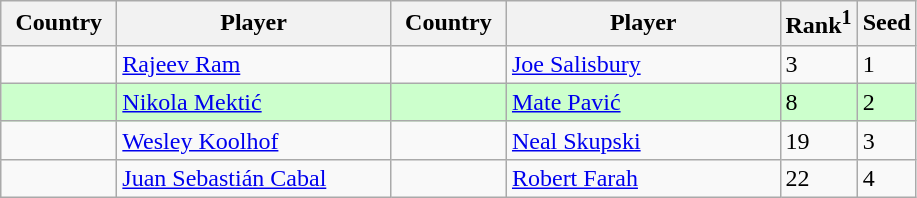<table class="sortable wikitable">
<tr>
<th width="70">Country</th>
<th width="175">Player</th>
<th width="70">Country</th>
<th width="175">Player</th>
<th>Rank<sup>1</sup></th>
<th>Seed</th>
</tr>
<tr>
<td></td>
<td><a href='#'>Rajeev Ram</a></td>
<td></td>
<td><a href='#'>Joe Salisbury</a></td>
<td>3</td>
<td>1</td>
</tr>
<tr style="background:#cfc;">
<td></td>
<td><a href='#'>Nikola Mektić</a></td>
<td></td>
<td><a href='#'>Mate Pavić</a></td>
<td>8</td>
<td>2</td>
</tr>
<tr>
<td></td>
<td><a href='#'>Wesley Koolhof</a></td>
<td></td>
<td><a href='#'>Neal Skupski</a></td>
<td>19</td>
<td>3</td>
</tr>
<tr>
<td></td>
<td><a href='#'>Juan Sebastián Cabal</a></td>
<td></td>
<td><a href='#'>Robert Farah</a></td>
<td>22</td>
<td>4</td>
</tr>
</table>
